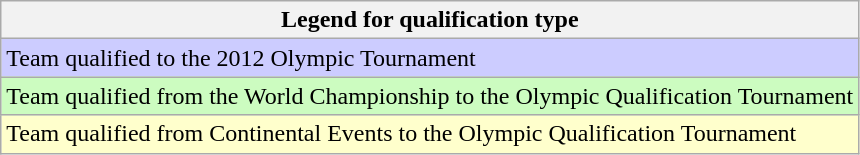<table class="wikitable">
<tr>
<th>Legend for qualification type</th>
</tr>
<tr bgcolor=#ccccff>
<td>Team qualified to the 2012 Olympic Tournament</td>
</tr>
<tr bgcolor=#ccffccc>
<td>Team qualified from the World Championship to the Olympic Qualification Tournament</td>
</tr>
<tr bgcolor=#ffffcc>
<td>Team qualified from Continental Events to the Olympic Qualification Tournament</td>
</tr>
</table>
